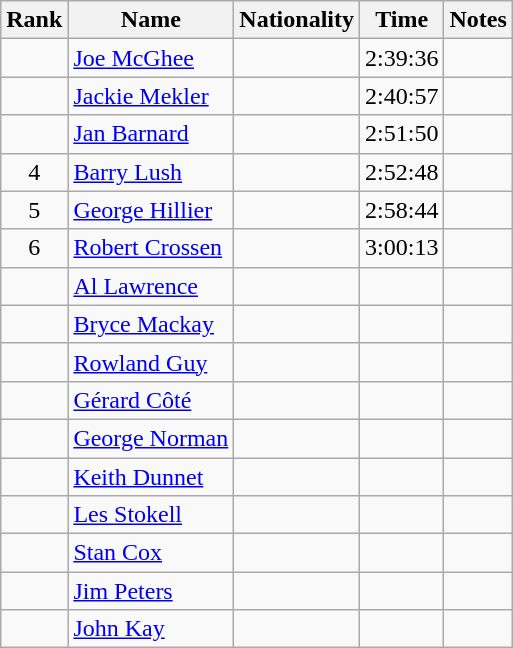<table class="wikitable sortable" style=" text-align:center">
<tr>
<th>Rank</th>
<th>Name</th>
<th>Nationality</th>
<th>Time</th>
<th>Notes</th>
</tr>
<tr>
<td></td>
<td align=left><a href='#'>Joe McGhee</a></td>
<td align=left></td>
<td>2:39:36</td>
<td></td>
</tr>
<tr>
<td></td>
<td align=left><a href='#'>Jackie Mekler</a></td>
<td align=left></td>
<td>2:40:57</td>
<td></td>
</tr>
<tr>
<td></td>
<td align=left><a href='#'>Jan Barnard</a></td>
<td align=left></td>
<td>2:51:50</td>
<td></td>
</tr>
<tr>
<td>4</td>
<td align=left><a href='#'>Barry Lush</a></td>
<td align=left></td>
<td>2:52:48</td>
<td></td>
</tr>
<tr>
<td>5</td>
<td align=left><a href='#'>George Hillier</a></td>
<td align=left></td>
<td>2:58:44</td>
<td></td>
</tr>
<tr>
<td>6</td>
<td align=left><a href='#'>Robert Crossen</a></td>
<td align=left></td>
<td>3:00:13</td>
<td></td>
</tr>
<tr>
<td></td>
<td align=left><a href='#'>Al Lawrence</a></td>
<td align=left></td>
<td></td>
<td></td>
</tr>
<tr>
<td></td>
<td align=left><a href='#'>Bryce Mackay</a></td>
<td align=left></td>
<td></td>
<td></td>
</tr>
<tr>
<td></td>
<td align=left><a href='#'>Rowland Guy</a></td>
<td align=left></td>
<td></td>
<td></td>
</tr>
<tr>
<td></td>
<td align=left><a href='#'>Gérard Côté</a></td>
<td align=left></td>
<td></td>
<td></td>
</tr>
<tr>
<td></td>
<td align=left><a href='#'>George Norman</a></td>
<td align=left></td>
<td></td>
<td></td>
</tr>
<tr>
<td></td>
<td align=left><a href='#'>Keith Dunnet</a></td>
<td align=left></td>
<td></td>
<td></td>
</tr>
<tr>
<td></td>
<td align=left><a href='#'>Les Stokell</a></td>
<td align=left></td>
<td></td>
<td></td>
</tr>
<tr>
<td></td>
<td align=left><a href='#'>Stan Cox</a></td>
<td align=left></td>
<td></td>
<td></td>
</tr>
<tr>
<td></td>
<td align=left><a href='#'>Jim Peters</a></td>
<td align=left></td>
<td></td>
<td></td>
</tr>
<tr>
<td></td>
<td align=left><a href='#'>John Kay</a></td>
<td align=left></td>
<td></td>
<td></td>
</tr>
</table>
